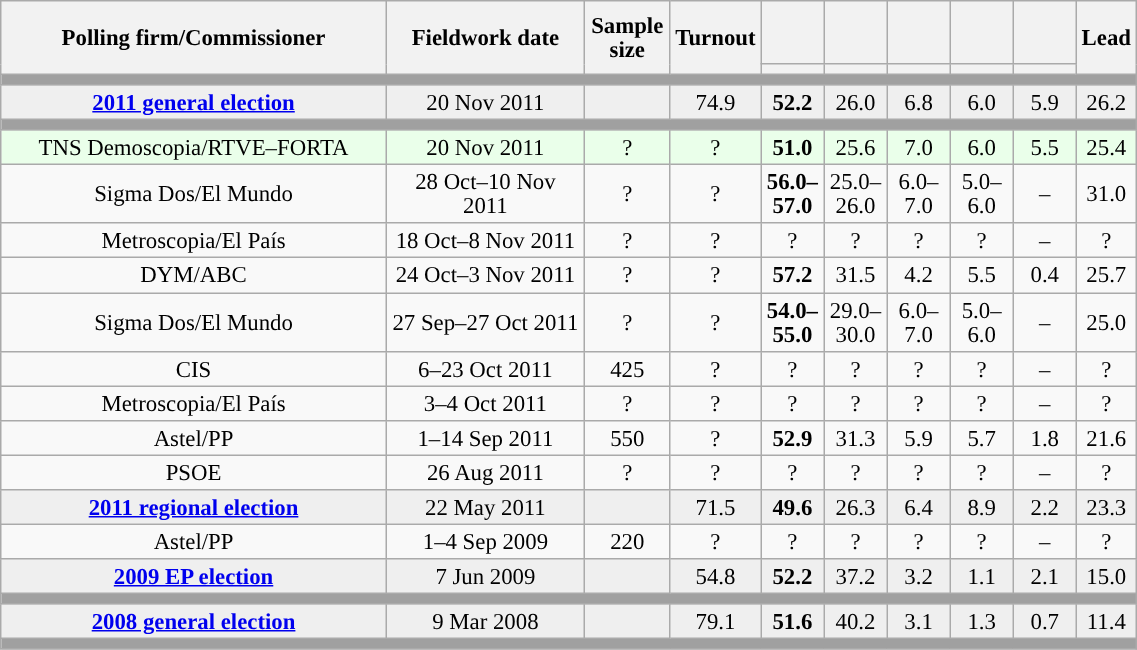<table class="wikitable collapsible collapsed" style="text-align:center; font-size:95%; line-height:16px;">
<tr style="height:42px;">
<th style="width:250px;" rowspan="2">Polling firm/Commissioner</th>
<th style="width:125px;" rowspan="2">Fieldwork date</th>
<th style="width:50px;" rowspan="2">Sample size</th>
<th style="width:45px;" rowspan="2">Turnout</th>
<th style="width:35px;"></th>
<th style="width:35px;"></th>
<th style="width:35px;"></th>
<th style="width:35px;"><br></th>
<th style="width:35px;"></th>
<th style="width:30px;" rowspan="2">Lead</th>
</tr>
<tr>
<th style="color:inherit;background:"></th>
<th style="color:inherit;background:"></th>
<th style="color:inherit;background:"></th>
<th style="color:inherit;background:"></th>
<th style="color:inherit;background:"></th>
</tr>
<tr>
<td colspan="10" style="background:#A0A0A0"></td>
</tr>
<tr style="background:#EFEFEF;">
<td><strong><a href='#'>2011 general election</a></strong></td>
<td>20 Nov 2011</td>
<td></td>
<td>74.9</td>
<td><strong>52.2</strong><br></td>
<td>26.0<br></td>
<td>6.8<br></td>
<td>6.0<br></td>
<td>5.9<br></td>
<td style="background:">26.2</td>
</tr>
<tr>
<td colspan="10" style="background:#A0A0A0"></td>
</tr>
<tr style="background:#EAFFEA;">
<td>TNS Demoscopia/RTVE–FORTA</td>
<td>20 Nov 2011</td>
<td>?</td>
<td>?</td>
<td><strong>51.0</strong><br></td>
<td>25.6<br></td>
<td>7.0<br></td>
<td>6.0<br></td>
<td>5.5<br></td>
<td style="background:">25.4</td>
</tr>
<tr>
<td>Sigma Dos/El Mundo</td>
<td>28 Oct–10 Nov 2011</td>
<td>?</td>
<td>?</td>
<td><strong>56.0–<br>57.0</strong><br></td>
<td>25.0–<br>26.0<br></td>
<td>6.0–<br>7.0<br></td>
<td>5.0–<br>6.0<br></td>
<td>–</td>
<td style="background:">31.0</td>
</tr>
<tr>
<td>Metroscopia/El País</td>
<td>18 Oct–8 Nov 2011</td>
<td>?</td>
<td>?</td>
<td>?<br></td>
<td>?<br></td>
<td>?<br></td>
<td>?<br></td>
<td>–</td>
<td style="background:">?</td>
</tr>
<tr>
<td>DYM/ABC</td>
<td>24 Oct–3 Nov 2011</td>
<td>?</td>
<td>?</td>
<td><strong>57.2</strong><br></td>
<td>31.5<br></td>
<td>4.2<br></td>
<td>5.5<br></td>
<td>0.4<br></td>
<td style="background:">25.7</td>
</tr>
<tr>
<td>Sigma Dos/El Mundo</td>
<td>27 Sep–27 Oct 2011</td>
<td>?</td>
<td>?</td>
<td><strong>54.0–<br>55.0</strong><br></td>
<td>29.0–<br>30.0<br></td>
<td>6.0–<br>7.0<br></td>
<td>5.0–<br>6.0<br></td>
<td>–</td>
<td style="background:">25.0</td>
</tr>
<tr>
<td>CIS</td>
<td>6–23 Oct 2011</td>
<td>425</td>
<td>?</td>
<td>?<br></td>
<td>?<br></td>
<td>?<br></td>
<td>?<br></td>
<td>–</td>
<td style="background:">?</td>
</tr>
<tr>
<td>Metroscopia/El País</td>
<td>3–4 Oct 2011</td>
<td>?</td>
<td>?</td>
<td>?<br></td>
<td>?<br></td>
<td>?<br></td>
<td>?<br></td>
<td>–</td>
<td style="background:">?</td>
</tr>
<tr>
<td>Astel/PP</td>
<td>1–14 Sep 2011</td>
<td>550</td>
<td>?</td>
<td><strong>52.9</strong><br></td>
<td>31.3<br></td>
<td>5.9<br></td>
<td>5.7<br></td>
<td>1.8<br></td>
<td style="background:">21.6</td>
</tr>
<tr>
<td>PSOE</td>
<td>26 Aug 2011</td>
<td>?</td>
<td>?</td>
<td>?<br></td>
<td>?<br></td>
<td>?<br></td>
<td>?<br></td>
<td>–</td>
<td style="background:">?</td>
</tr>
<tr style="background:#EFEFEF;">
<td><strong><a href='#'>2011 regional election</a></strong></td>
<td>22 May 2011</td>
<td></td>
<td>71.5</td>
<td><strong>49.6</strong><br></td>
<td>26.3<br></td>
<td>6.4<br></td>
<td>8.9<br></td>
<td>2.2<br></td>
<td style="background:">23.3</td>
</tr>
<tr>
<td>Astel/PP</td>
<td>1–4 Sep 2009</td>
<td>220</td>
<td>?</td>
<td>?<br></td>
<td>?<br></td>
<td>?<br></td>
<td>?<br></td>
<td>–</td>
<td style="background:">?</td>
</tr>
<tr style="background:#EFEFEF;">
<td><strong><a href='#'>2009 EP election</a></strong></td>
<td>7 Jun 2009</td>
<td></td>
<td>54.8</td>
<td><strong>52.2</strong><br></td>
<td>37.2<br></td>
<td>3.2<br></td>
<td>1.1<br></td>
<td>2.1<br></td>
<td style="background:">15.0</td>
</tr>
<tr>
<td colspan="10" style="background:#A0A0A0"></td>
</tr>
<tr style="background:#EFEFEF;">
<td><strong><a href='#'>2008 general election</a></strong></td>
<td>9 Mar 2008</td>
<td></td>
<td>79.1</td>
<td><strong>51.6</strong><br></td>
<td>40.2<br></td>
<td>3.1<br></td>
<td>1.3<br></td>
<td>0.7<br></td>
<td style="background:">11.4</td>
</tr>
<tr>
<td colspan="10" style="background:#A0A0A0"></td>
</tr>
</table>
